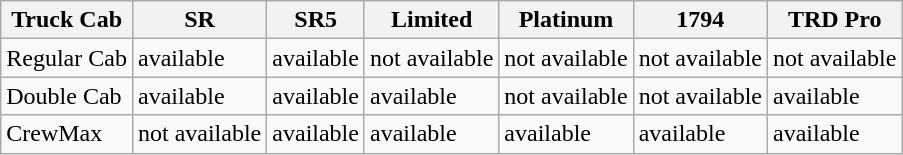<table class="wikitable">
<tr>
<th>Truck Cab</th>
<th>SR</th>
<th>SR5</th>
<th>Limited</th>
<th>Platinum</th>
<th>1794</th>
<th>TRD Pro</th>
</tr>
<tr>
<td>Regular Cab</td>
<td>available</td>
<td>available</td>
<td>not available</td>
<td>not available</td>
<td>not available</td>
<td>not available</td>
</tr>
<tr>
<td>Double Cab</td>
<td>available</td>
<td>available</td>
<td>available</td>
<td>not available</td>
<td>not available</td>
<td>available</td>
</tr>
<tr>
<td>CrewMax</td>
<td>not available</td>
<td>available</td>
<td>available</td>
<td>available</td>
<td>available</td>
<td>available</td>
</tr>
</table>
